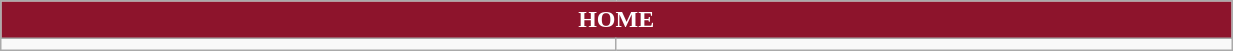<table class="wikitable collapsible collapsed" style="width:65%">
<tr>
<th colspan=6 ! style="color:#FFFFFF; background:#8D142C">HOME</th>
</tr>
<tr>
<td></td>
<td></td>
</tr>
</table>
